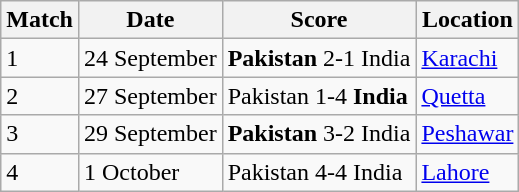<table class="wikitable">
<tr>
<th>Match</th>
<th>Date</th>
<th>Score</th>
<th>Location</th>
</tr>
<tr>
<td>1</td>
<td>24 September</td>
<td><strong>Pakistan</strong> 2-1 India</td>
<td><a href='#'>Karachi</a></td>
</tr>
<tr>
<td>2</td>
<td>27 September</td>
<td>Pakistan 1-4 <strong>India</strong></td>
<td><a href='#'>Quetta</a></td>
</tr>
<tr>
<td>3</td>
<td>29 September</td>
<td><strong>Pakistan</strong> 3-2 India</td>
<td><a href='#'>Peshawar</a></td>
</tr>
<tr>
<td>4</td>
<td>1 October</td>
<td>Pakistan 4-4 India</td>
<td><a href='#'>Lahore</a></td>
</tr>
</table>
